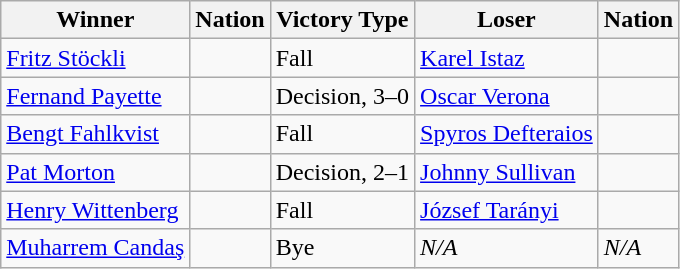<table class="wikitable sortable" style="text-align:left;">
<tr>
<th>Winner</th>
<th>Nation</th>
<th>Victory Type</th>
<th>Loser</th>
<th>Nation</th>
</tr>
<tr>
<td><a href='#'>Fritz Stöckli</a></td>
<td></td>
<td>Fall</td>
<td><a href='#'>Karel Istaz</a></td>
<td></td>
</tr>
<tr>
<td><a href='#'>Fernand Payette</a></td>
<td></td>
<td>Decision, 3–0</td>
<td><a href='#'>Oscar Verona</a></td>
<td></td>
</tr>
<tr>
<td><a href='#'>Bengt Fahlkvist</a></td>
<td></td>
<td>Fall</td>
<td><a href='#'>Spyros Defteraios</a></td>
<td></td>
</tr>
<tr>
<td><a href='#'>Pat Morton</a></td>
<td></td>
<td>Decision, 2–1</td>
<td><a href='#'>Johnny Sullivan</a></td>
<td></td>
</tr>
<tr>
<td><a href='#'>Henry Wittenberg</a></td>
<td></td>
<td>Fall</td>
<td><a href='#'>József Tarányi</a></td>
<td></td>
</tr>
<tr>
<td><a href='#'>Muharrem Candaş</a></td>
<td></td>
<td>Bye</td>
<td><em>N/A</em></td>
<td><em>N/A</em></td>
</tr>
</table>
